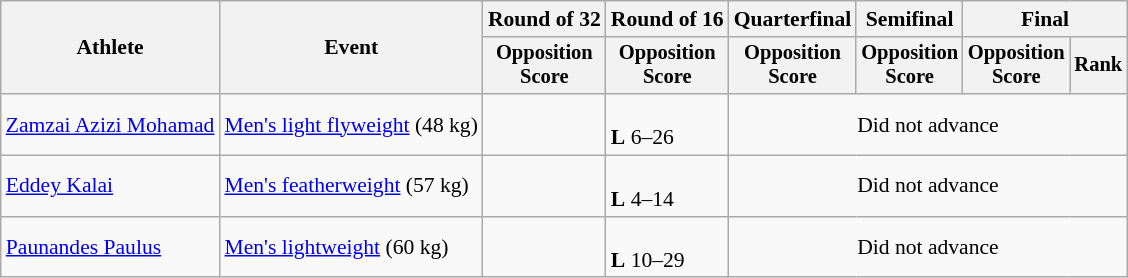<table class="wikitable" style="font-size:90%">
<tr>
<th rowspan=2>Athlete</th>
<th rowspan=2>Event</th>
<th>Round of 32</th>
<th>Round of 16</th>
<th>Quarterfinal</th>
<th>Semifinal</th>
<th colspan=2>Final</th>
</tr>
<tr style="font-size:95%">
<th>Opposition<br>Score</th>
<th>Opposition<br>Score</th>
<th>Opposition<br>Score</th>
<th>Opposition<br>Score</th>
<th>Opposition<br>Score</th>
<th>Rank</th>
</tr>
<tr>
<td><a href='#'>Zamzai Azizi Mohamad</a></td>
<td><a href='#'>Men's light flyweight</a> (48 kg)</td>
<td></td>
<td><br><strong>L</strong> 6–26 </td>
<td colspan=4 align=center>Did not advance</td>
</tr>
<tr>
<td><a href='#'>Eddey Kalai</a></td>
<td><a href='#'>Men's featherweight</a> (57 kg)</td>
<td></td>
<td><br><strong>L</strong> 4–14 </td>
<td colspan=4 align=center>Did not advance</td>
</tr>
<tr>
<td><a href='#'>Paunandes Paulus</a></td>
<td><a href='#'>Men's lightweight</a> (60 kg)</td>
<td></td>
<td><br><strong>L</strong> 10–29</td>
<td colspan=4 align=center>Did not advance</td>
</tr>
</table>
